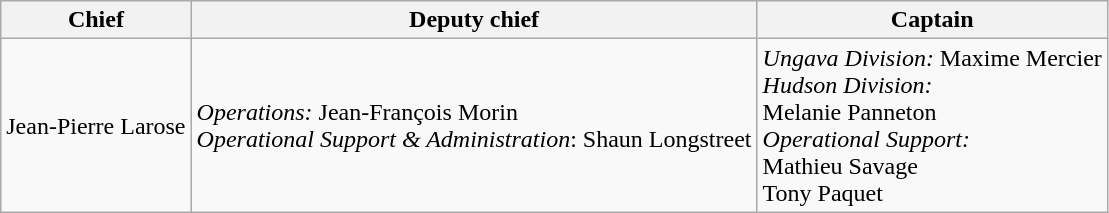<table class="wikitable sortable">
<tr>
<th>Chief</th>
<th>Deputy chief</th>
<th>Captain</th>
</tr>
<tr>
<td>Jean-Pierre Larose</td>
<td><em>Operations:</em> Jean-François Morin<br><em>Operational Support & Administration</em>:
Shaun Longstreet</td>
<td><em>Ungava Division:</em> Maxime Mercier<br><em>Hudson Division:</em><br>Melanie Panneton<br><em>Operational Support:</em><br>Mathieu Savage<br>Tony Paquet</td>
</tr>
</table>
